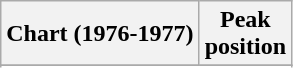<table class="wikitable sortable plainrowheaders" style="text-align:center">
<tr>
<th scope="col">Chart (1976-1977)</th>
<th scope="col">Peak<br> position</th>
</tr>
<tr>
</tr>
<tr>
</tr>
</table>
